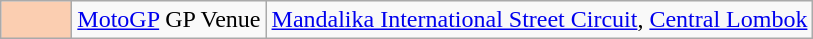<table class="wikitable">
<tr>
<td width=40px align=center style="background-color:#FBCEB1"></td>
<td><a href='#'>MotoGP</a> GP Venue</td>
<td><a href='#'>Mandalika International Street Circuit</a>, <a href='#'>Central Lombok</a></td>
</tr>
</table>
